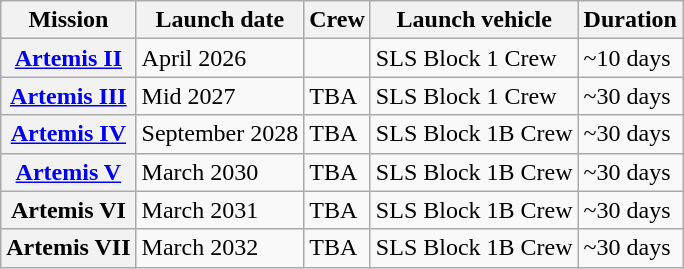<table class="wikitable sortable">
<tr>
<th>Mission</th>
<th>Launch date</th>
<th>Crew</th>
<th>Launch vehicle</th>
<th>Duration</th>
</tr>
<tr>
<th><a href='#'>Artemis II</a></th>
<td>April 2026</td>
<td></td>
<td>SLS Block 1 Crew</td>
<td>~10 days</td>
</tr>
<tr>
<th><a href='#'>Artemis III</a></th>
<td>Mid 2027</td>
<td>TBA</td>
<td>SLS Block 1 Crew</td>
<td>~30 days</td>
</tr>
<tr>
<th><a href='#'>Artemis IV</a></th>
<td>September 2028</td>
<td>TBA</td>
<td>SLS Block 1B Crew</td>
<td>~30 days</td>
</tr>
<tr>
<th><a href='#'>Artemis V</a></th>
<td>March 2030</td>
<td>TBA</td>
<td>SLS Block 1B Crew</td>
<td>~30 days</td>
</tr>
<tr>
<th>Artemis VI</th>
<td>March 2031</td>
<td>TBA</td>
<td>SLS Block 1B Crew</td>
<td>~30 days</td>
</tr>
<tr>
<th>Artemis VII</th>
<td>March 2032</td>
<td>TBA</td>
<td>SLS Block 1B Crew</td>
<td>~30 days</td>
</tr>
</table>
